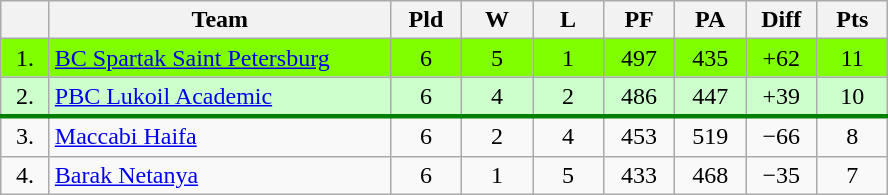<table class="wikitable" style="text-align:center">
<tr>
<th width=25></th>
<th width=220>Team</th>
<th width=40>Pld</th>
<th width=40>W</th>
<th width=40>L</th>
<th width=40>PF</th>
<th width=40>PA</th>
<th width=40>Diff</th>
<th width=40>Pts</th>
</tr>
<tr style="background:#7fff00;">
<td>1.</td>
<td align=left> <a href='#'>BC Spartak Saint Petersburg</a></td>
<td>6</td>
<td>5</td>
<td>1</td>
<td>497</td>
<td>435</td>
<td>+62</td>
<td>11</td>
</tr>
<tr style="background:#ccffcc;border-bottom:3px solid green;">
<td>2.</td>
<td align=left> <a href='#'>PBC Lukoil Academic</a></td>
<td>6</td>
<td>4</td>
<td>2</td>
<td>486</td>
<td>447</td>
<td>+39</td>
<td>10</td>
</tr>
<tr style="background:#;">
<td>3.</td>
<td align=left> <a href='#'>Maccabi Haifa</a></td>
<td>6</td>
<td>2</td>
<td>4</td>
<td>453</td>
<td>519</td>
<td>−66</td>
<td>8</td>
</tr>
<tr style="background:#;">
<td>4.</td>
<td align=left> <a href='#'>Barak Netanya</a></td>
<td>6</td>
<td>1</td>
<td>5</td>
<td>433</td>
<td>468</td>
<td>−35</td>
<td>7</td>
</tr>
</table>
